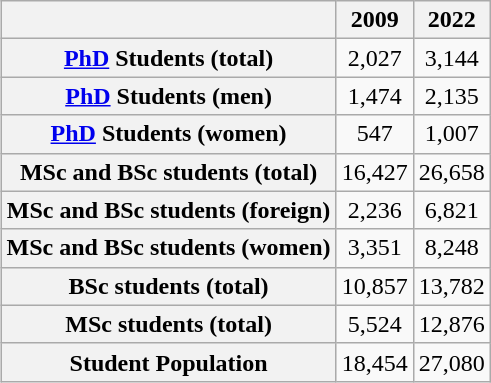<table style="text-align:center; float: right; margin-left: 2em;" align="center" class="wikitable">
<tr>
<th></th>
<th>2009</th>
<th>2022</th>
</tr>
<tr>
<th><a href='#'>PhD</a> Students (total)</th>
<td>2,027</td>
<td>3,144</td>
</tr>
<tr>
<th><a href='#'>PhD</a> Students (men)</th>
<td>1,474</td>
<td>2,135</td>
</tr>
<tr>
<th><a href='#'>PhD</a> Students (women)</th>
<td>547</td>
<td>1,007</td>
</tr>
<tr>
<th>MSc and BSc students (total)</th>
<td>16,427</td>
<td>26,658</td>
</tr>
<tr>
<th>MSc and BSc students (foreign)</th>
<td>2,236</td>
<td>6,821</td>
</tr>
<tr>
<th>MSc and BSc students (women)</th>
<td>3,351</td>
<td>8,248</td>
</tr>
<tr>
<th>BSc students (total)</th>
<td>10,857</td>
<td>13,782</td>
</tr>
<tr>
<th>MSc students (total)</th>
<td>5,524</td>
<td>12,876</td>
</tr>
<tr>
<th>Student Population</th>
<td>18,454</td>
<td>27,080</td>
</tr>
</table>
